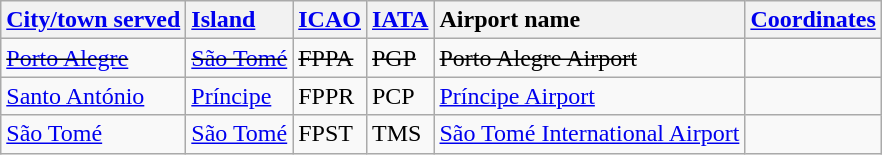<table class="wikitable sortable">
<tr valign="baseline">
<th style="text-align:left; white-space:nowrap;"><a href='#'>City/town served</a></th>
<th style="text-align:left;"><a href='#'>Island</a></th>
<th style="text-align:left;"><a href='#'>ICAO</a></th>
<th style="text-align:left;"><a href='#'>IATA</a></th>
<th style="text-align:left; white-space:nowrap;">Airport name</th>
<th style="text-align:left;"><a href='#'>Coordinates</a></th>
</tr>
<tr valign="top" style="text-decoration: line-through;">
<td><a href='#'>Porto Alegre</a></td>
<td><a href='#'>São Tomé</a></td>
<td>FPPA</td>
<td>PGP</td>
<td>Porto Alegre Airport</td>
<td></td>
</tr>
<tr valign="top">
<td><a href='#'>Santo António</a></td>
<td><a href='#'>Príncipe</a></td>
<td>FPPR</td>
<td>PCP</td>
<td><a href='#'>Príncipe Airport</a></td>
<td></td>
</tr>
<tr valign="top">
<td><a href='#'>São Tomé</a></td>
<td><a href='#'>São Tomé</a></td>
<td>FPST</td>
<td>TMS</td>
<td><a href='#'>São Tomé International Airport</a></td>
<td></td>
</tr>
</table>
